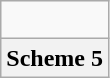<table class="wikitable">
<tr align="center">
<td><br></td>
</tr>
<tr align="center">
<th>Scheme 5</th>
</tr>
</table>
